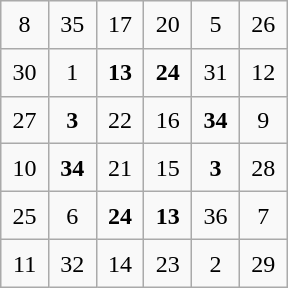<table class="wikitable" style="margin-left:auto;margin-right:auto;text-align:center;width:12em;height:12em;table-layout:fixed;">
<tr>
<td>8</td>
<td>35</td>
<td>17</td>
<td>20</td>
<td>5</td>
<td>26</td>
</tr>
<tr>
<td>30</td>
<td>1</td>
<td><strong>13</strong></td>
<td><strong>24</strong></td>
<td>31</td>
<td>12</td>
</tr>
<tr>
<td>27</td>
<td><strong>3</strong></td>
<td>22</td>
<td>16</td>
<td><strong>34</strong></td>
<td>9</td>
</tr>
<tr>
<td>10</td>
<td><strong>34</strong></td>
<td>21</td>
<td>15</td>
<td><strong>3</strong></td>
<td>28</td>
</tr>
<tr>
<td>25</td>
<td>6</td>
<td><strong>24</strong></td>
<td><strong>13</strong></td>
<td>36</td>
<td>7</td>
</tr>
<tr>
<td>11</td>
<td>32</td>
<td>14</td>
<td>23</td>
<td>2</td>
<td>29</td>
</tr>
</table>
